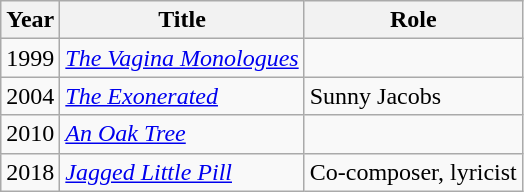<table class="wikitable sortable">
<tr>
<th>Year</th>
<th>Title</th>
<th>Role</th>
</tr>
<tr>
<td>1999</td>
<td data-sort-value="Vagina Monologues, The"><em><a href='#'>The Vagina Monologues</a></em></td>
<td></td>
</tr>
<tr>
<td>2004</td>
<td data-sort-value="Exonerated, The"><em><a href='#'>The Exonerated</a></em></td>
<td>Sunny Jacobs</td>
</tr>
<tr>
<td>2010</td>
<td><em><a href='#'>An Oak Tree</a></em></td>
<td></td>
</tr>
<tr>
<td>2018</td>
<td><em><a href='#'>Jagged Little Pill</a></em></td>
<td>Co-composer, lyricist</td>
</tr>
</table>
